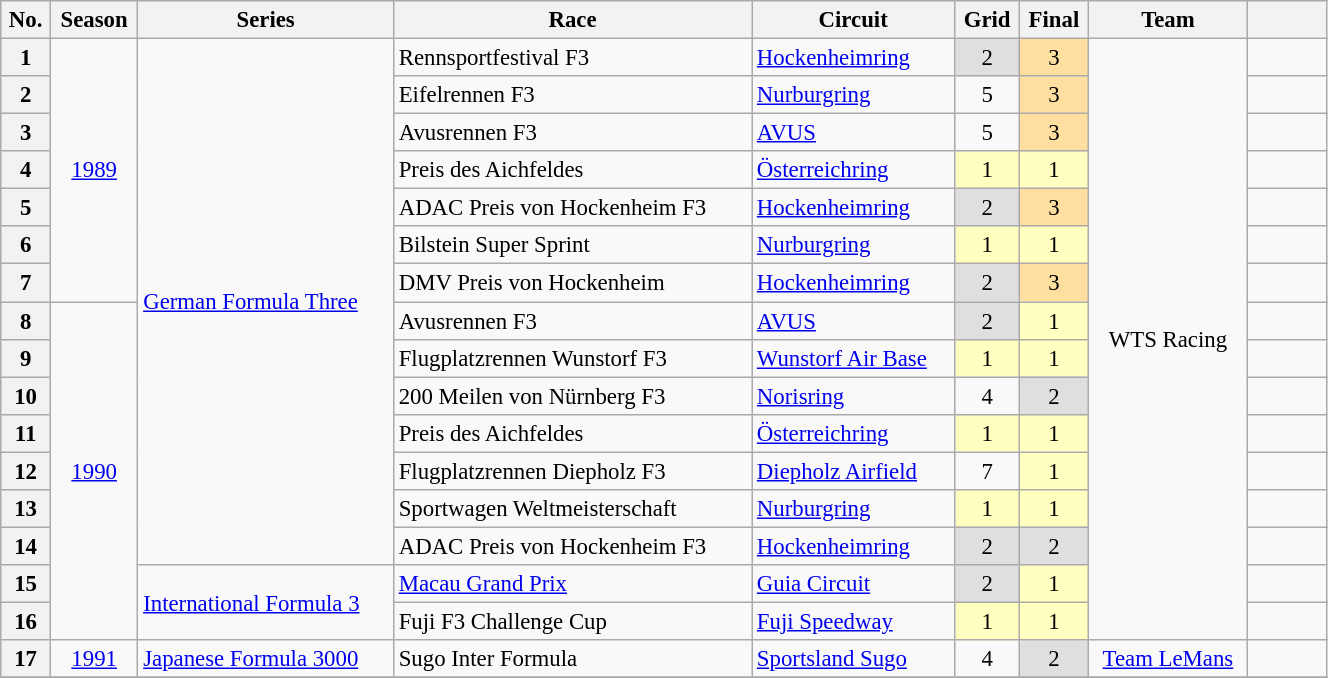<table class="wikitable sortable" style="font-size:95%; width:70%;">
<tr>
<th>No.</th>
<th>Season</th>
<th>Series</th>
<th>Race</th>
<th>Circuit</th>
<th>Grid</th>
<th>Final</th>
<th>Team</th>
<th class="unsortable" style="width:3em;"></th>
</tr>
<tr>
<th>1</th>
<td rowspan="7" style="text-align:center;"><a href='#'>1989</a></td>
<td rowspan="14"><a href='#'>German Formula Three</a></td>
<td>Rennsportfestival F3</td>
<td><a href='#'>Hockenheimring</a></td>
<td bgcolor="#DFDFDF" style="text-align:center;">2</td>
<td bgcolor="#FFDF9F" style="text-align:center;">3</td>
<td rowspan="16" style="text-align:center;">WTS Racing</td>
<td align=center></td>
</tr>
<tr>
<th>2</th>
<td>Eifelrennen F3</td>
<td><a href='#'>Nurburgring</a></td>
<td style="text-align:center;">5</td>
<td bgcolor="#FFDF9F" style="text-align:center;">3</td>
<td align=center></td>
</tr>
<tr>
<th>3</th>
<td>Avusrennen F3</td>
<td><a href='#'>AVUS</a></td>
<td style="text-align:center;">5</td>
<td bgcolor="#FFDF9F" style="text-align:center;">3</td>
<td align=center></td>
</tr>
<tr>
<th>4</th>
<td>Preis des Aichfeldes</td>
<td><a href='#'>Österreichring</a></td>
<td bgcolor="#FFFFBF" style="text-align:center;">1</td>
<td bgcolor="#FFFFBF" style="text-align:center;">1</td>
<td align=center></td>
</tr>
<tr>
<th>5</th>
<td>ADAC Preis von Hockenheim F3</td>
<td><a href='#'>Hockenheimring</a></td>
<td bgcolor="#DFDFDF" style="text-align:center;">2</td>
<td bgcolor="#FFDF9F" style="text-align:center;">3</td>
<td align=center></td>
</tr>
<tr>
<th>6</th>
<td>Bilstein Super Sprint</td>
<td><a href='#'>Nurburgring</a></td>
<td bgcolor="#FFFFBF" style="text-align:center;">1</td>
<td bgcolor="#FFFFBF" style="text-align:center;">1</td>
<td align=center></td>
</tr>
<tr>
<th>7</th>
<td>DMV Preis von Hockenheim</td>
<td><a href='#'>Hockenheimring</a></td>
<td bgcolor="#DFDFDF" style="text-align:center;">2</td>
<td bgcolor="#FFDF9F" style="text-align:center;">3</td>
<td align=center></td>
</tr>
<tr>
<th>8</th>
<td rowspan="9" style="text-align:center;"><a href='#'>1990</a></td>
<td>Avusrennen F3</td>
<td><a href='#'>AVUS</a></td>
<td bgcolor="#DFDFDF" style="text-align:center;">2</td>
<td bgcolor="#FFFFBF" style="text-align:center;">1</td>
<td align=center></td>
</tr>
<tr>
<th>9</th>
<td>Flugplatzrennen Wunstorf F3</td>
<td><a href='#'>Wunstorf Air Base</a></td>
<td bgcolor="#FFFFBF" style="text-align:center;">1</td>
<td bgcolor="#FFFFBF" style="text-align:center;">1</td>
<td align=center></td>
</tr>
<tr>
<th>10</th>
<td>200 Meilen von Nürnberg F3</td>
<td><a href='#'>Norisring</a></td>
<td style="text-align:center;">4</td>
<td bgcolor="#DFDFDF" style="text-align:center;">2</td>
<td align=center></td>
</tr>
<tr>
<th>11</th>
<td>Preis des Aichfeldes</td>
<td><a href='#'>Österreichring</a></td>
<td bgcolor="#FFFFBF" style="text-align:center;">1</td>
<td bgcolor="#FFFFBF" style="text-align:center;">1</td>
<td align=center></td>
</tr>
<tr>
<th>12</th>
<td>Flugplatzrennen Diepholz F3</td>
<td><a href='#'>Diepholz Airfield</a></td>
<td style="text-align:center;">7</td>
<td bgcolor="#FFFFBF" style="text-align:center;">1</td>
<td align=center></td>
</tr>
<tr>
<th>13</th>
<td>Sportwagen Weltmeisterschaft</td>
<td><a href='#'>Nurburgring</a></td>
<td bgcolor="#FFFFBF" style="text-align:center;">1</td>
<td bgcolor="#FFFFBF" style="text-align:center;">1</td>
<td align=center></td>
</tr>
<tr>
<th>14</th>
<td>ADAC Preis von Hockenheim F3</td>
<td><a href='#'>Hockenheimring</a></td>
<td bgcolor="#DFDFDF" style="text-align:center;">2</td>
<td bgcolor="#DFDFDF" style="text-align:center;">2</td>
<td align=center></td>
</tr>
<tr>
<th>15</th>
<td rowspan="2"><a href='#'>International Formula 3</a></td>
<td><a href='#'>Macau Grand Prix</a></td>
<td><a href='#'>Guia Circuit</a></td>
<td bgcolor="#DFDFDF" style="text-align:center;">2</td>
<td bgcolor="#FFFFBF" style="text-align:center;">1</td>
<td align=center></td>
</tr>
<tr>
<th>16</th>
<td>Fuji F3 Challenge Cup</td>
<td><a href='#'>Fuji Speedway</a></td>
<td bgcolor="#FFFFBF" style="text-align:center;">1</td>
<td bgcolor="#FFFFBF" style="text-align:center;">1</td>
<td align=center></td>
</tr>
<tr>
<th>17</th>
<td style="text-align:center;"><a href='#'>1991</a></td>
<td><a href='#'>Japanese Formula 3000</a></td>
<td>Sugo Inter Formula</td>
<td><a href='#'>Sportsland Sugo</a></td>
<td style="text-align:center;">4</td>
<td bgcolor="#DFDFDF" style="text-align:center;">2</td>
<td style="text-align:center;"><a href='#'>Team LeMans</a></td>
<td align=center></td>
</tr>
<tr>
</tr>
</table>
